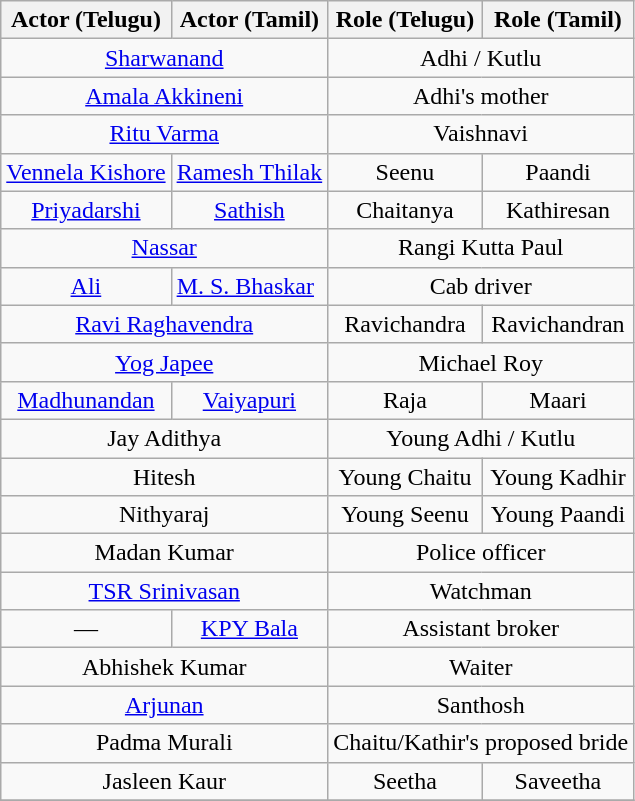<table class="wikitable">
<tr>
<th>Actor (Telugu)</th>
<th>Actor (Tamil)</th>
<th>Role (Telugu)</th>
<th>Role (Tamil)</th>
</tr>
<tr>
<td colspan="2" style="text-align:center;"><a href='#'>Sharwanand</a></td>
<td colspan="2" style="text-align:center;">Adhi / Kutlu</td>
</tr>
<tr>
<td colspan="2" style="text-align:center;"><a href='#'>Amala Akkineni</a></td>
<td colspan="2" style="text-align:center;">Adhi's mother</td>
</tr>
<tr>
<td colspan="2" style="text-align:center;"><a href='#'>Ritu Varma</a></td>
<td colspan="2" style="text-align:center;">Vaishnavi</td>
</tr>
<tr>
<td style="text-align:center;"><a href='#'>Vennela Kishore</a></td>
<td style="text-align:center;"><a href='#'>Ramesh Thilak</a></td>
<td style="text-align:center;">Seenu</td>
<td style="text-align:center;">Paandi</td>
</tr>
<tr>
<td style="text-align:center;"><a href='#'>Priyadarshi</a></td>
<td style="text-align:center;"><a href='#'>Sathish</a></td>
<td style="text-align:center;">Chaitanya</td>
<td style="text-align:center;">Kathiresan</td>
</tr>
<tr>
<td colspan="2" style="text-align:center;"><a href='#'>Nassar</a></td>
<td colspan="2" style="text-align:center;">Rangi Kutta Paul</td>
</tr>
<tr>
<td style="text-align:center;"><a href='#'>Ali</a></td>
<td><a href='#'>M. S. Bhaskar</a></td>
<td colspan="2" style="text-align:center;">Cab driver</td>
</tr>
<tr>
<td colspan="2" style="text-align:center;"><a href='#'>Ravi Raghavendra</a></td>
<td style="text-align:center;">Ravichandra</td>
<td style="text-align:center;">Ravichandran</td>
</tr>
<tr>
<td colspan="2" style="text-align:center;"><a href='#'>Yog Japee</a></td>
<td colspan="2" style="text-align:center;">Michael Roy</td>
</tr>
<tr>
<td style="text-align:center;"><a href='#'>Madhunandan</a></td>
<td style="text-align:center;"><a href='#'>Vaiyapuri</a></td>
<td style="text-align:center;">Raja</td>
<td style="text-align:center;">Maari</td>
</tr>
<tr>
<td colspan="2" style="text-align:center;">Jay Adithya</td>
<td colspan="2" style="text-align:center;">Young Adhi / Kutlu</td>
</tr>
<tr>
<td colspan="2" style="text-align:center;">Hitesh</td>
<td style="text-align:center;">Young Chaitu</td>
<td style="text-align:center;">Young Kadhir</td>
</tr>
<tr>
<td colspan="2" style="text-align:center;">Nithyaraj</td>
<td style="text-align:center;">Young Seenu</td>
<td style="text-align:center;">Young Paandi</td>
</tr>
<tr>
<td colspan="2" style="text-align:center;">Madan Kumar</td>
<td colspan="2" style="text-align:center;">Police officer</td>
</tr>
<tr>
<td colspan="2" style="text-align:center;"><a href='#'>TSR Srinivasan</a></td>
<td colspan="2" style="text-align:center;">Watchman</td>
</tr>
<tr>
<td style="text-align:center;">—</td>
<td style="text-align:center;"><a href='#'>KPY Bala</a></td>
<td colspan="2" style="text-align:center;">Assistant broker</td>
</tr>
<tr>
<td colspan="2" style="text-align:center;">Abhishek Kumar</td>
<td colspan="2" style="text-align:center;">Waiter</td>
</tr>
<tr>
<td colspan="2" style="text-align:center;"><a href='#'>Arjunan</a></td>
<td colspan="2" style="text-align:center;">Santhosh</td>
</tr>
<tr>
<td colspan="2" style="text-align:center;">Padma Murali</td>
<td colspan="2" style="text-align:center;">Chaitu/Kathir's proposed bride</td>
</tr>
<tr>
<td colspan="2" style="text-align:center;">Jasleen Kaur</td>
<td style="text-align:center;">Seetha</td>
<td style="text-align:center;">Saveetha</td>
</tr>
<tr>
</tr>
</table>
